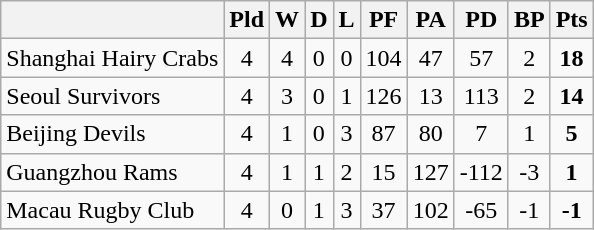<table class="wikitable" style="text-align:center;">
<tr>
<th></th>
<th>Pld</th>
<th>W</th>
<th>D</th>
<th>L</th>
<th>PF</th>
<th>PA</th>
<th>PD</th>
<th>BP</th>
<th>Pts</th>
</tr>
<tr>
<td align=left> Shanghai Hairy Crabs</td>
<td>4</td>
<td>4</td>
<td>0</td>
<td>0</td>
<td>104</td>
<td>47</td>
<td>57</td>
<td>2</td>
<td><strong>18</strong></td>
</tr>
<tr>
<td align=left> Seoul Survivors</td>
<td>4</td>
<td>3</td>
<td>0</td>
<td>1</td>
<td>126</td>
<td>13</td>
<td>113</td>
<td>2</td>
<td><strong>14</strong></td>
</tr>
<tr>
<td align=left> Beijing Devils</td>
<td>4</td>
<td>1</td>
<td>0</td>
<td>3</td>
<td>87</td>
<td>80</td>
<td>7</td>
<td>1</td>
<td><strong>5</strong></td>
</tr>
<tr>
<td align=left> Guangzhou Rams</td>
<td>4</td>
<td>1</td>
<td>1</td>
<td>2</td>
<td>15</td>
<td>127</td>
<td>-112</td>
<td>-3</td>
<td><strong>1</strong></td>
</tr>
<tr>
<td align=left> Macau Rugby Club</td>
<td>4</td>
<td>0</td>
<td>1</td>
<td>3</td>
<td>37</td>
<td>102</td>
<td>-65</td>
<td>-1</td>
<td><strong>-1</strong></td>
</tr>
</table>
